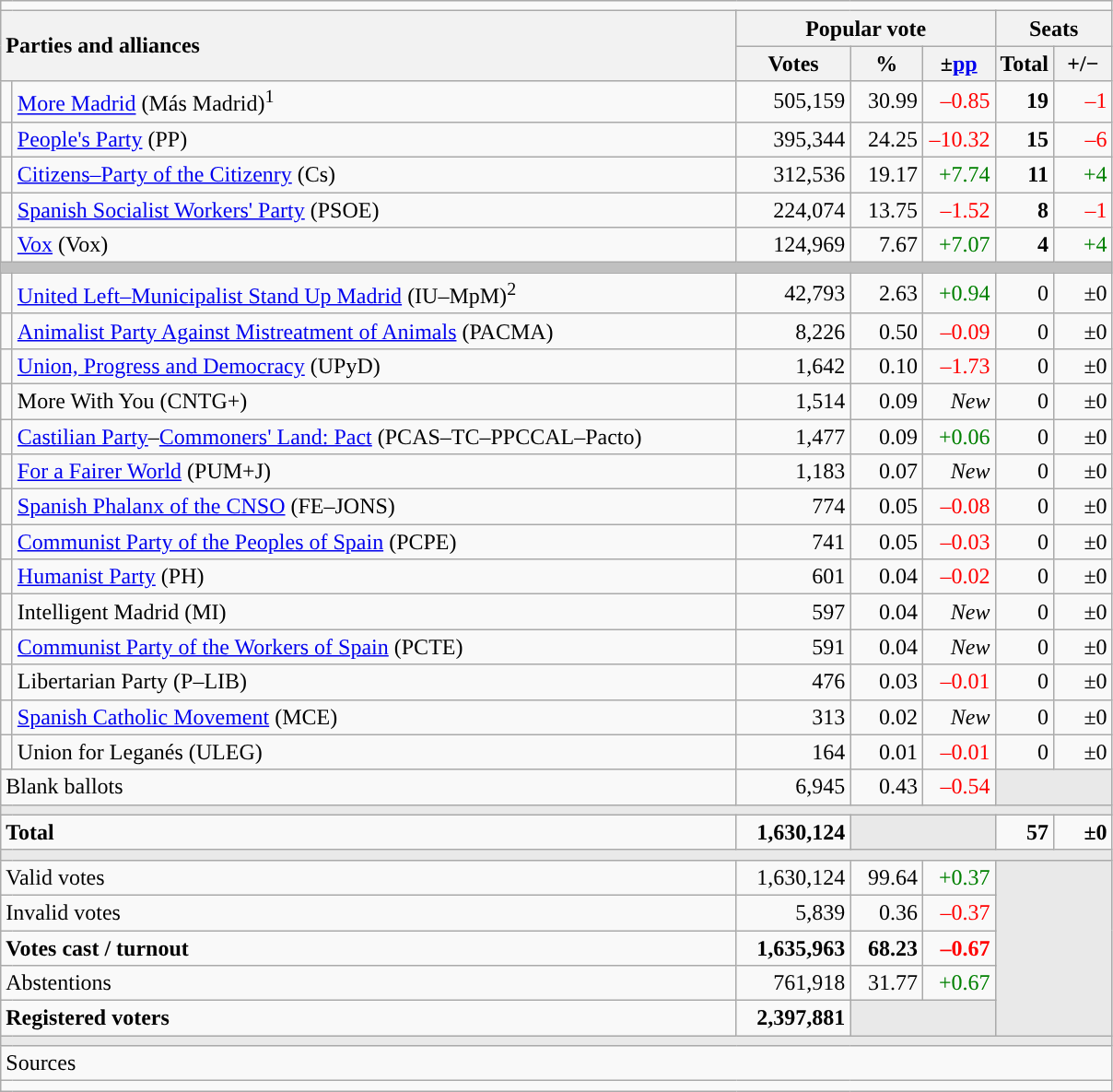<table class="wikitable" style="text-align:right;">
<tr>
<td colspan="7"></td>
</tr>
<tr>
<th style="text-align:left;" rowspan="2" colspan="2" width="525">Parties and alliances</th>
<th colspan="3">Popular vote</th>
<th colspan="2">Seats</th>
</tr>
<tr>
<th width="75">Votes</th>
<th width="45">%</th>
<th width="45">±<a href='#'>pp</a></th>
<th width="35">Total</th>
<th width="35">+/−</th>
</tr>
<tr>
<td width="1" style="color:inherit;background:"></td>
<td align="left"><a href='#'>More Madrid</a> (Más Madrid)<sup>1</sup></td>
<td>505,159</td>
<td>30.99</td>
<td style="color:red;">–0.85</td>
<td><strong>19</strong></td>
<td style="color:red;">–1</td>
</tr>
<tr>
<td style="color:inherit;background:"></td>
<td align="left"><a href='#'>People's Party</a> (PP)</td>
<td>395,344</td>
<td>24.25</td>
<td style="color:red;">–10.32</td>
<td><strong>15</strong></td>
<td style="color:red;">–6</td>
</tr>
<tr>
<td style="color:inherit;background:"></td>
<td align="left"><a href='#'>Citizens–Party of the Citizenry</a> (Cs)</td>
<td>312,536</td>
<td>19.17</td>
<td style="color:green;">+7.74</td>
<td><strong>11</strong></td>
<td style="color:green;">+4</td>
</tr>
<tr>
<td style="color:inherit;background:"></td>
<td align="left"><a href='#'>Spanish Socialist Workers' Party</a> (PSOE)</td>
<td>224,074</td>
<td>13.75</td>
<td style="color:red;">–1.52</td>
<td><strong>8</strong></td>
<td style="color:red;">–1</td>
</tr>
<tr>
<td style="color:inherit;background:"></td>
<td align="left"><a href='#'>Vox</a> (Vox)</td>
<td>124,969</td>
<td>7.67</td>
<td style="color:green;">+7.07</td>
<td><strong>4</strong></td>
<td style="color:green;">+4</td>
</tr>
<tr>
<td colspan="7" bgcolor="#C0C0C0"></td>
</tr>
<tr>
<td style="color:inherit;background:"></td>
<td align="left"><a href='#'>United Left–Municipalist Stand Up Madrid</a> (IU–MpM)<sup>2</sup></td>
<td>42,793</td>
<td>2.63</td>
<td style="color:green;">+0.94</td>
<td>0</td>
<td>±0</td>
</tr>
<tr>
<td style="color:inherit;background:"></td>
<td align="left"><a href='#'>Animalist Party Against Mistreatment of Animals</a> (PACMA)</td>
<td>8,226</td>
<td>0.50</td>
<td style="color:red;">–0.09</td>
<td>0</td>
<td>±0</td>
</tr>
<tr>
<td style="color:inherit;background:"></td>
<td align="left"><a href='#'>Union, Progress and Democracy</a> (UPyD)</td>
<td>1,642</td>
<td>0.10</td>
<td style="color:red;">–1.73</td>
<td>0</td>
<td>±0</td>
</tr>
<tr>
<td style="color:inherit;background:"></td>
<td align="left">More With You (CNTG+)</td>
<td>1,514</td>
<td>0.09</td>
<td><em>New</em></td>
<td>0</td>
<td>±0</td>
</tr>
<tr>
<td style="color:inherit;background:"></td>
<td align="left"><a href='#'>Castilian Party</a>–<a href='#'>Commoners' Land: Pact</a> (PCAS–TC–PPCCAL–Pacto)</td>
<td>1,477</td>
<td>0.09</td>
<td style="color:green;">+0.06</td>
<td>0</td>
<td>±0</td>
</tr>
<tr>
<td style="color:inherit;background:"></td>
<td align="left"><a href='#'>For a Fairer World</a> (PUM+J)</td>
<td>1,183</td>
<td>0.07</td>
<td><em>New</em></td>
<td>0</td>
<td>±0</td>
</tr>
<tr>
<td style="color:inherit;background:"></td>
<td align="left"><a href='#'>Spanish Phalanx of the CNSO</a> (FE–JONS)</td>
<td>774</td>
<td>0.05</td>
<td style="color:red;">–0.08</td>
<td>0</td>
<td>±0</td>
</tr>
<tr>
<td style="color:inherit;background:"></td>
<td align="left"><a href='#'>Communist Party of the Peoples of Spain</a> (PCPE)</td>
<td>741</td>
<td>0.05</td>
<td style="color:red;">–0.03</td>
<td>0</td>
<td>±0</td>
</tr>
<tr>
<td style="color:inherit;background:"></td>
<td align="left"><a href='#'>Humanist Party</a> (PH)</td>
<td>601</td>
<td>0.04</td>
<td style="color:red;">–0.02</td>
<td>0</td>
<td>±0</td>
</tr>
<tr>
<td style="color:inherit;background:"></td>
<td align="left">Intelligent Madrid (MI)</td>
<td>597</td>
<td>0.04</td>
<td><em>New</em></td>
<td>0</td>
<td>±0</td>
</tr>
<tr>
<td style="color:inherit;background:"></td>
<td align="left"><a href='#'>Communist Party of the Workers of Spain</a> (PCTE)</td>
<td>591</td>
<td>0.04</td>
<td><em>New</em></td>
<td>0</td>
<td>±0</td>
</tr>
<tr>
<td style="color:inherit;background:"></td>
<td align="left">Libertarian Party (P–LIB)</td>
<td>476</td>
<td>0.03</td>
<td style="color:red;">–0.01</td>
<td>0</td>
<td>±0</td>
</tr>
<tr>
<td style="color:inherit;background:"></td>
<td align="left"><a href='#'>Spanish Catholic Movement</a> (MCE)</td>
<td>313</td>
<td>0.02</td>
<td><em>New</em></td>
<td>0</td>
<td>±0</td>
</tr>
<tr>
<td style="color:inherit;background:"></td>
<td align="left">Union for Leganés (ULEG)</td>
<td>164</td>
<td>0.01</td>
<td style="color:red;">–0.01</td>
<td>0</td>
<td>±0</td>
</tr>
<tr>
<td align="left" colspan="2">Blank ballots</td>
<td>6,945</td>
<td>0.43</td>
<td style="color:red;">–0.54</td>
<td bgcolor="#E9E9E9" colspan="2"></td>
</tr>
<tr>
<td colspan="7" bgcolor="#E9E9E9"></td>
</tr>
<tr style="font-weight:bold;">
<td align="left" colspan="2">Total</td>
<td>1,630,124</td>
<td bgcolor="#E9E9E9" colspan="2"></td>
<td>57</td>
<td>±0</td>
</tr>
<tr>
<td colspan="7" bgcolor="#E9E9E9"></td>
</tr>
<tr>
<td align="left" colspan="2">Valid votes</td>
<td>1,630,124</td>
<td>99.64</td>
<td style="color:green;">+0.37</td>
<td bgcolor="#E9E9E9" colspan="2" rowspan="5"></td>
</tr>
<tr>
<td align="left" colspan="2">Invalid votes</td>
<td>5,839</td>
<td>0.36</td>
<td style="color:red;">–0.37</td>
</tr>
<tr style="font-weight:bold;">
<td align="left" colspan="2">Votes cast / turnout</td>
<td>1,635,963</td>
<td>68.23</td>
<td style="color:red;">–0.67</td>
</tr>
<tr>
<td align="left" colspan="2">Abstentions</td>
<td>761,918</td>
<td>31.77</td>
<td style="color:green;">+0.67</td>
</tr>
<tr style="font-weight:bold;">
<td align="left" colspan="2">Registered voters</td>
<td>2,397,881</td>
<td bgcolor="#E9E9E9" colspan="2"></td>
</tr>
<tr>
<td colspan="7" bgcolor="#E9E9E9"></td>
</tr>
<tr>
<td align="left" colspan="7">Sources</td>
</tr>
<tr>
<td colspan="7" style="text-align:left; max-width:790px;"></td>
</tr>
</table>
